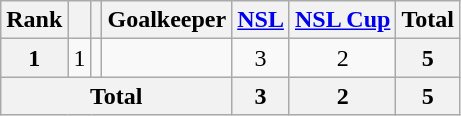<table class="wikitable sortable" style="text-align:center">
<tr>
<th>Rank</th>
<th></th>
<th></th>
<th>Goalkeeper</th>
<th><a href='#'>NSL</a></th>
<th><a href='#'>NSL Cup</a></th>
<th>Total</th>
</tr>
<tr>
<th>1</th>
<td>1</td>
<td></td>
<td align="left"></td>
<td>3</td>
<td>2</td>
<th>5</th>
</tr>
<tr>
<th colspan="4">Total</th>
<th>3</th>
<th>2</th>
<th>5</th>
</tr>
</table>
